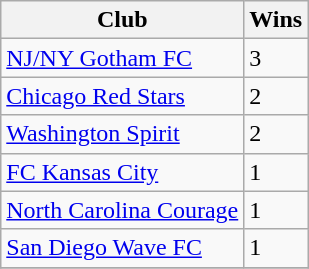<table class="wikitable sortable">
<tr>
<th>Club</th>
<th>Wins</th>
</tr>
<tr>
<td><a href='#'>NJ/NY Gotham FC</a></td>
<td>3</td>
</tr>
<tr>
<td><a href='#'>Chicago Red Stars</a></td>
<td>2</td>
</tr>
<tr>
<td><a href='#'>Washington Spirit</a></td>
<td>2</td>
</tr>
<tr>
<td><a href='#'>FC Kansas City</a></td>
<td>1</td>
</tr>
<tr>
<td><a href='#'>North Carolina Courage</a></td>
<td>1</td>
</tr>
<tr>
<td><a href='#'>San Diego Wave FC</a></td>
<td>1</td>
</tr>
<tr>
</tr>
</table>
